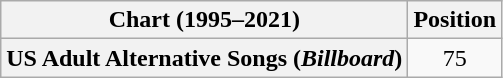<table class="wikitable plainrowheaders" style="text-align:center">
<tr>
<th>Chart (1995–2021)</th>
<th>Position</th>
</tr>
<tr>
<th scope="row">US Adult Alternative Songs (<em>Billboard</em>)</th>
<td>75</td>
</tr>
</table>
